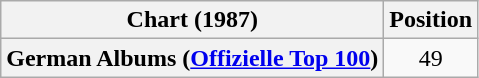<table class="wikitable plainrowheaders" style="text-align:center">
<tr>
<th scope="col">Chart (1987)</th>
<th scope="col">Position</th>
</tr>
<tr>
<th scope="row">German Albums (<a href='#'>Offizielle Top 100</a>)</th>
<td>49</td>
</tr>
</table>
